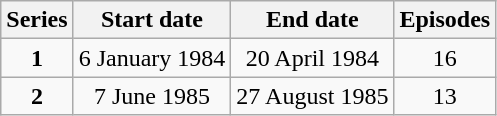<table class="wikitable" style="text-align:center;">
<tr>
<th>Series</th>
<th>Start date</th>
<th>End date</th>
<th>Episodes</th>
</tr>
<tr>
<td><strong>1</strong></td>
<td>6 January 1984</td>
<td>20 April 1984</td>
<td>16</td>
</tr>
<tr>
<td><strong>2</strong></td>
<td>7 June 1985</td>
<td>27 August 1985</td>
<td>13</td>
</tr>
</table>
